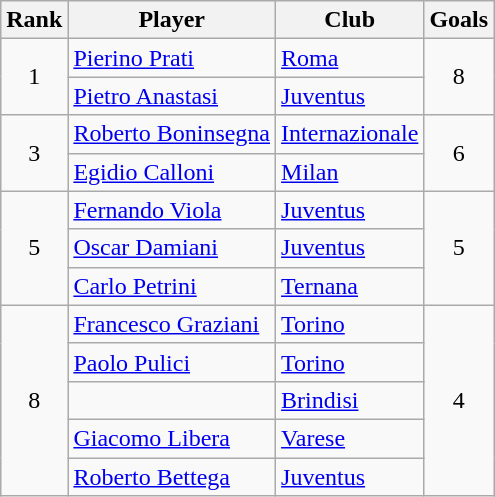<table class="wikitable sortable" style="text-align:center">
<tr>
<th>Rank</th>
<th>Player</th>
<th>Club</th>
<th>Goals</th>
</tr>
<tr>
<td rowspan="2">1</td>
<td align="left"><strong></strong> <a href='#'>Pierino Prati</a></td>
<td align="left"><a href='#'>Roma</a></td>
<td rowspan="2">8</td>
</tr>
<tr>
<td align="left"><strong></strong> <a href='#'>Pietro Anastasi</a></td>
<td align="left"><a href='#'>Juventus</a></td>
</tr>
<tr>
<td rowspan="2">3</td>
<td align="left"><strong></strong> <a href='#'>Roberto Boninsegna</a></td>
<td align="left"><a href='#'>Internazionale</a></td>
<td rowspan="2">6</td>
</tr>
<tr>
<td align="left"><strong></strong> <a href='#'>Egidio Calloni</a></td>
<td align="left"><a href='#'>Milan</a></td>
</tr>
<tr>
<td rowspan="3">5</td>
<td align="left"><strong></strong> <a href='#'>Fernando Viola</a></td>
<td align="left"><a href='#'>Juventus</a></td>
<td rowspan="3">5</td>
</tr>
<tr>
<td align="left"><strong></strong> <a href='#'>Oscar Damiani</a></td>
<td align="left"><a href='#'>Juventus</a></td>
</tr>
<tr>
<td align="left"><strong></strong> <a href='#'>Carlo Petrini</a></td>
<td align="left"><a href='#'>Ternana</a></td>
</tr>
<tr>
<td rowspan="5">8</td>
<td align="left"><strong></strong> <a href='#'>Francesco Graziani</a></td>
<td align="left"><a href='#'>Torino</a></td>
<td rowspan="5">4</td>
</tr>
<tr>
<td align="left"><strong></strong> <a href='#'>Paolo Pulici</a></td>
<td align="left"><a href='#'>Torino</a></td>
</tr>
<tr>
<td align="left"><strong></strong> </td>
<td align="left"><a href='#'>Brindisi</a></td>
</tr>
<tr>
<td align="left"><strong></strong> <a href='#'>Giacomo Libera</a></td>
<td align="left"><a href='#'>Varese</a></td>
</tr>
<tr>
<td align="left"><strong></strong> <a href='#'>Roberto Bettega</a></td>
<td align="left"><a href='#'>Juventus</a></td>
</tr>
</table>
